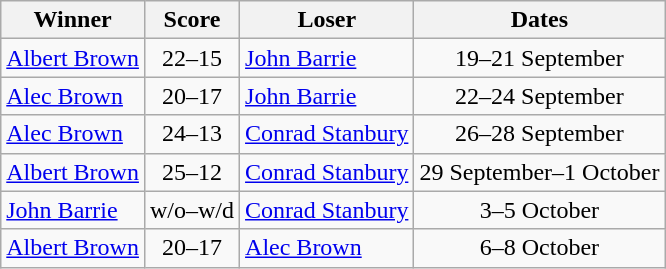<table class="wikitable" style="text-align:center">
<tr>
<th>Winner</th>
<th>Score</th>
<th>Loser</th>
<th>Dates</th>
</tr>
<tr>
<td align=left><a href='#'>Albert Brown</a></td>
<td>22–15</td>
<td align=left><a href='#'>John Barrie</a></td>
<td>19–21 September</td>
</tr>
<tr>
<td align=left><a href='#'>Alec Brown</a></td>
<td>20–17</td>
<td align=left><a href='#'>John Barrie</a></td>
<td>22–24 September</td>
</tr>
<tr>
<td align=left><a href='#'>Alec Brown</a></td>
<td>24–13</td>
<td align=left><a href='#'>Conrad Stanbury</a></td>
<td>26–28 September</td>
</tr>
<tr>
<td align=left><a href='#'>Albert Brown</a></td>
<td>25–12</td>
<td align=left><a href='#'>Conrad Stanbury</a></td>
<td>29 September–1 October</td>
</tr>
<tr>
<td align=left><a href='#'>John Barrie</a></td>
<td>w/o–w/d</td>
<td align=left><a href='#'>Conrad Stanbury</a></td>
<td>3–5 October</td>
</tr>
<tr>
<td align=left><a href='#'>Albert Brown</a></td>
<td>20–17</td>
<td align=left><a href='#'>Alec Brown</a></td>
<td>6–8 October</td>
</tr>
</table>
